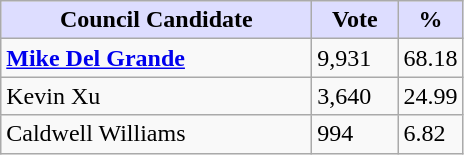<table class="wikitable sortable">
<tr>
<th style="background:#ddf; width:200px;">Council Candidate</th>
<th style="background:#ddf; width:50px;">Vote</th>
<th style="background:#ddf; width:30px;">%</th>
</tr>
<tr>
<td><strong><a href='#'>Mike Del Grande</a></strong></td>
<td>9,931</td>
<td>68.18</td>
</tr>
<tr>
<td>Kevin Xu</td>
<td>3,640</td>
<td>24.99</td>
</tr>
<tr>
<td>Caldwell Williams</td>
<td>994</td>
<td>6.82</td>
</tr>
</table>
